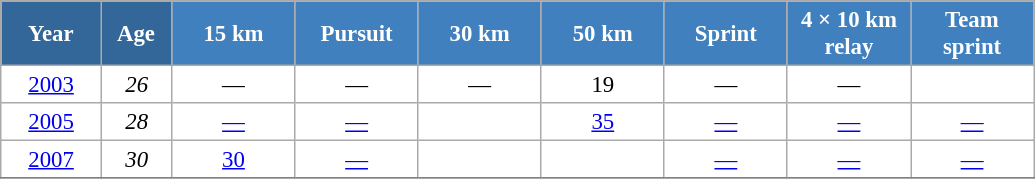<table class="wikitable" style="font-size:95%; text-align:center; border:grey solid 1px; border-collapse:collapse; background:#ffffff;">
<tr>
<th style="background-color:#369; color:white; width:60px;"> Year </th>
<th style="background-color:#369; color:white; width:40px;"> Age </th>
<th style="background-color:#4180be; color:white; width:75px;"> 15 km </th>
<th style="background-color:#4180be; color:white; width:75px;"> Pursuit </th>
<th style="background-color:#4180be; color:white; width:75px;"> 30 km </th>
<th style="background-color:#4180be; color:white; width:75px;"> 50 km </th>
<th style="background-color:#4180be; color:white; width:75px;"> Sprint </th>
<th style="background-color:#4180be; color:white; width:75px;"> 4 × 10 km <br> relay </th>
<th style="background-color:#4180be; color:white; width:75px;"> Team <br> sprint </th>
</tr>
<tr>
<td><a href='#'>2003</a></td>
<td><em>26</em></td>
<td>—</td>
<td>—</td>
<td>—</td>
<td>19</td>
<td>—</td>
<td>—</td>
<td></td>
</tr>
<tr>
<td><a href='#'>2005</a></td>
<td><em>28</em></td>
<td><a href='#'>—</a></td>
<td><a href='#'>—</a></td>
<td></td>
<td><a href='#'>35</a></td>
<td><a href='#'>—</a></td>
<td><a href='#'>—</a></td>
<td><a href='#'>—</a></td>
</tr>
<tr>
<td><a href='#'>2007</a></td>
<td><em>30</em></td>
<td><a href='#'>30</a></td>
<td><a href='#'>—</a></td>
<td></td>
<td><a href='#'></a></td>
<td><a href='#'>—</a></td>
<td><a href='#'>—</a></td>
<td><a href='#'>—</a></td>
</tr>
<tr>
</tr>
</table>
